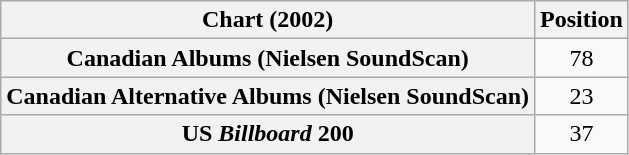<table class="wikitable plainrowheaders" style="text-align:center">
<tr>
<th scope="col">Chart (2002)</th>
<th scope="col">Position</th>
</tr>
<tr>
<th scope="row">Canadian Albums (Nielsen SoundScan)</th>
<td>78</td>
</tr>
<tr>
<th scope="row">Canadian Alternative Albums (Nielsen SoundScan)</th>
<td>23</td>
</tr>
<tr>
<th scope="row">US <em>Billboard</em> 200</th>
<td>37</td>
</tr>
</table>
